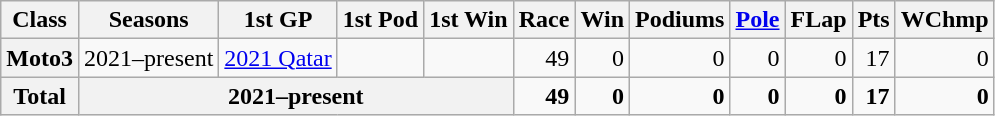<table class="wikitable" style=text-align:right>
<tr>
<th>Class</th>
<th>Seasons</th>
<th>1st GP</th>
<th>1st Pod</th>
<th>1st Win</th>
<th>Race</th>
<th>Win</th>
<th>Podiums</th>
<th><a href='#'>Pole</a></th>
<th>FLap</th>
<th>Pts</th>
<th>WChmp</th>
</tr>
<tr>
<th>Moto3</th>
<td>2021–present</td>
<td align=left><a href='#'>2021 Qatar</a></td>
<td align=left></td>
<td align=left></td>
<td>49</td>
<td>0</td>
<td>0</td>
<td>0</td>
<td>0</td>
<td>17</td>
<td>0</td>
</tr>
<tr>
<th>Total</th>
<th colspan=4>2021–present</th>
<td><strong>49</strong></td>
<td><strong>0</strong></td>
<td><strong>0</strong></td>
<td><strong>0</strong></td>
<td><strong>0</strong></td>
<td><strong>17</strong></td>
<td><strong>0</strong></td>
</tr>
</table>
